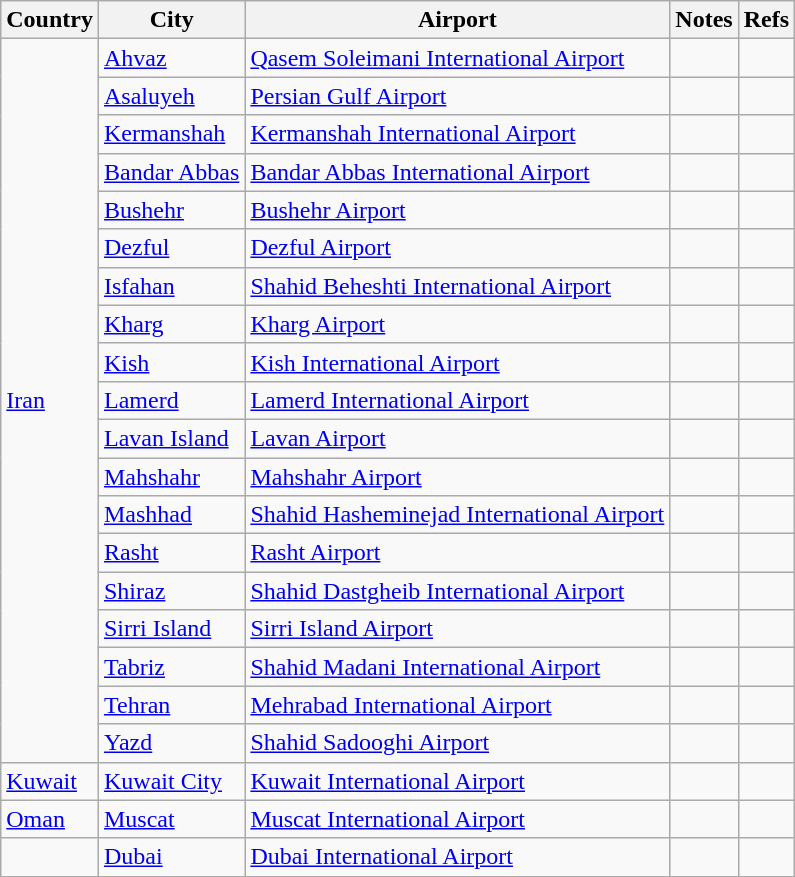<table class="sortable wikitable">
<tr>
<th>Country</th>
<th>City</th>
<th>Airport</th>
<th>Notes</th>
<th>Refs</th>
</tr>
<tr>
<td rowspan=19><a href='#'>Iran</a></td>
<td><a href='#'>Ahvaz</a></td>
<td><a href='#'>Qasem Soleimani International Airport</a></td>
<td></td>
<td align=center></td>
</tr>
<tr>
<td><a href='#'>Asaluyeh</a></td>
<td><a href='#'>Persian Gulf Airport</a></td>
<td align=center></td>
<td align=center></td>
</tr>
<tr>
<td><a href='#'>Kermanshah</a></td>
<td><a href='#'>Kermanshah International Airport</a></td>
<td align=center></td>
<td align=center></td>
</tr>
<tr>
<td><a href='#'>Bandar Abbas</a></td>
<td><a href='#'>Bandar Abbas International Airport</a></td>
<td align=center></td>
<td align=center></td>
</tr>
<tr>
<td><a href='#'>Bushehr</a></td>
<td><a href='#'>Bushehr Airport</a></td>
<td align=center></td>
<td align=center></td>
</tr>
<tr>
<td><a href='#'>Dezful</a></td>
<td><a href='#'>Dezful Airport</a></td>
<td align=center></td>
<td align=center></td>
</tr>
<tr>
<td><a href='#'>Isfahan</a></td>
<td><a href='#'>Shahid Beheshti International Airport</a></td>
<td align=center></td>
<td align=center></td>
</tr>
<tr>
<td><a href='#'>Kharg</a></td>
<td><a href='#'>Kharg Airport</a></td>
<td align=center></td>
<td align=center></td>
</tr>
<tr>
<td><a href='#'>Kish</a></td>
<td><a href='#'>Kish International Airport</a></td>
<td align=center></td>
<td align=center></td>
</tr>
<tr>
<td><a href='#'>Lamerd</a></td>
<td><a href='#'>Lamerd International Airport</a></td>
<td align=center></td>
<td align=center></td>
</tr>
<tr>
<td><a href='#'>Lavan Island</a></td>
<td><a href='#'>Lavan Airport</a></td>
<td align=center></td>
<td align=center></td>
</tr>
<tr>
<td><a href='#'>Mahshahr</a></td>
<td><a href='#'>Mahshahr Airport</a></td>
<td align=center></td>
<td align=center></td>
</tr>
<tr>
<td><a href='#'>Mashhad</a></td>
<td><a href='#'>Shahid Hasheminejad International Airport</a></td>
<td align=center></td>
<td align=center></td>
</tr>
<tr>
<td><a href='#'>Rasht</a></td>
<td><a href='#'>Rasht Airport</a></td>
<td align=center></td>
<td align=center></td>
</tr>
<tr>
<td><a href='#'>Shiraz</a></td>
<td><a href='#'>Shahid Dastgheib International Airport</a></td>
<td align=center></td>
<td align=center></td>
</tr>
<tr>
<td><a href='#'>Sirri Island</a></td>
<td><a href='#'>Sirri Island Airport</a></td>
<td align=center></td>
<td align=center></td>
</tr>
<tr>
<td><a href='#'>Tabriz</a></td>
<td><a href='#'>Shahid Madani International Airport</a></td>
<td align=center></td>
<td align=center></td>
</tr>
<tr>
<td><a href='#'>Tehran</a></td>
<td><a href='#'>Mehrabad International Airport</a></td>
<td></td>
<td align=center></td>
</tr>
<tr>
<td><a href='#'>Yazd</a></td>
<td><a href='#'>Shahid Sadooghi Airport</a></td>
<td align=center></td>
<td align=center></td>
</tr>
<tr>
<td><a href='#'>Kuwait</a></td>
<td><a href='#'>Kuwait City</a></td>
<td><a href='#'>Kuwait International Airport</a></td>
<td align=center></td>
<td align=center></td>
</tr>
<tr>
<td><a href='#'>Oman</a></td>
<td><a href='#'>Muscat</a></td>
<td><a href='#'>Muscat International Airport</a></td>
<td align=center></td>
<td align=center></td>
</tr>
<tr>
<td></td>
<td><a href='#'>Dubai</a></td>
<td><a href='#'>Dubai International Airport</a></td>
<td align=center></td>
<td align=center></td>
</tr>
<tr>
</tr>
</table>
